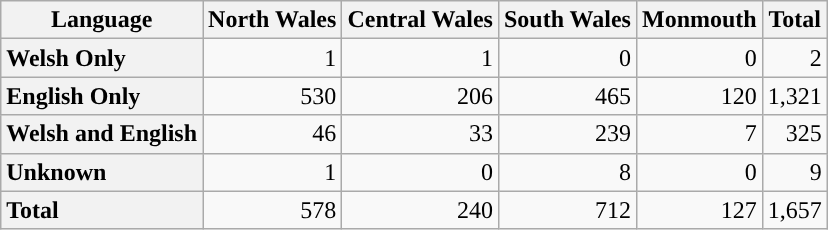<table class="wikitable">
<tr>
<th scope="col">Language</th>
<th scope="col">North Wales</th>
<th scope="col">Central Wales</th>
<th scope="col">South Wales</th>
<th scope="col">Monmouth</th>
<th scope="col">Total</th>
</tr>
<tr>
<th scope="row" style="text-align:left;">Welsh Only</th>
<td style="text-align:right;">1</td>
<td style="text-align:right;">1</td>
<td style="text-align:right;">0</td>
<td style="text-align:right;">0</td>
<td style="text-align:right;">2</td>
</tr>
<tr>
<th scope="row" style="text-align:left;">English Only</th>
<td style="text-align:right;">530</td>
<td style="text-align:right;">206</td>
<td style="text-align:right;">465</td>
<td style="text-align:right;">120</td>
<td style="text-align:right;">1,321</td>
</tr>
<tr>
<th scope="row" style="text-align:left;">Welsh and English</th>
<td style="text-align:right;">46</td>
<td style="text-align:right;">33</td>
<td style="text-align:right;">239</td>
<td style="text-align:right;">7</td>
<td style="text-align:right;">325</td>
</tr>
<tr>
<th scope="row" style="text-align:left;">Unknown</th>
<td style="text-align:right;">1</td>
<td style="text-align:right;">0</td>
<td style="text-align:right;">8</td>
<td style="text-align:right;">0</td>
<td style="text-align:right;">9</td>
</tr>
<tr>
<th scope="row" style="text-align:left;">Total</th>
<td style="text-align:right;">578</td>
<td style="text-align:right;">240</td>
<td style="text-align:right;">712</td>
<td style="text-align:right;">127</td>
<td style="text-align:right;">1,657</td>
</tr>
</table>
